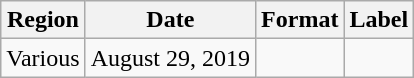<table class="wikitable plainrowheaders">
<tr>
<th scope="col">Region</th>
<th scope="col">Date</th>
<th scope="col">Format</th>
<th scope="col">Label</th>
</tr>
<tr>
<td>Various</td>
<td>August 29, 2019</td>
<td></td>
<td></td>
</tr>
</table>
